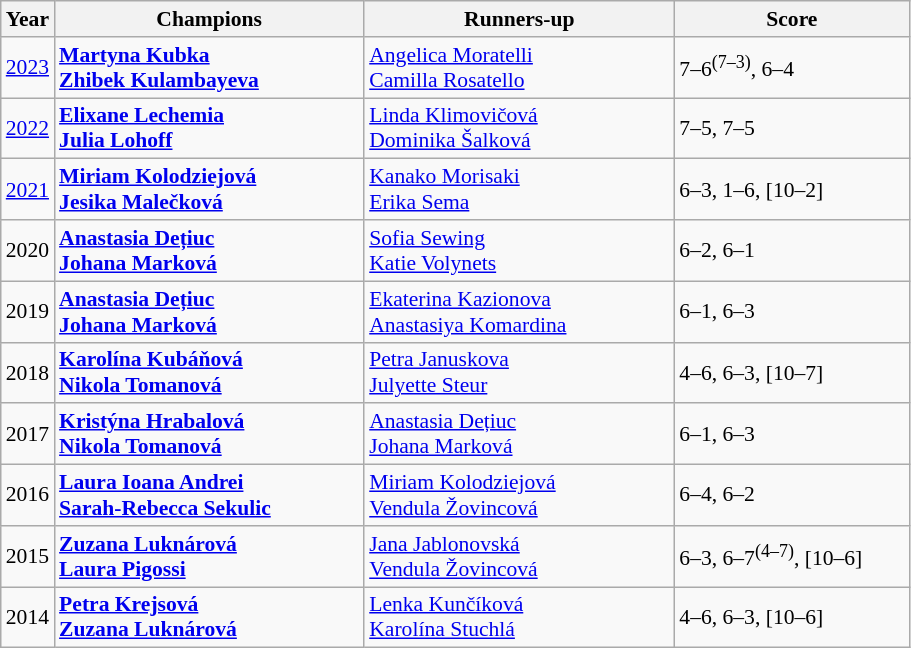<table class="wikitable" style="font-size:90%">
<tr>
<th>Year</th>
<th width="200">Champions</th>
<th width="200">Runners-up</th>
<th width="150">Score</th>
</tr>
<tr>
<td><a href='#'>2023</a></td>
<td><strong> <a href='#'>Martyna Kubka</a><br>  <a href='#'>Zhibek Kulambayeva</a></strong></td>
<td> <a href='#'>Angelica Moratelli</a><br>  <a href='#'>Camilla Rosatello</a></td>
<td>7–6<sup>(7–3)</sup>, 6–4</td>
</tr>
<tr>
<td><a href='#'>2022</a></td>
<td> <strong><a href='#'>Elixane Lechemia</a></strong> <br>  <strong><a href='#'>Julia Lohoff</a></strong></td>
<td> <a href='#'>Linda Klimovičová</a> <br>  <a href='#'>Dominika Šalková</a></td>
<td>7–5, 7–5</td>
</tr>
<tr>
<td><a href='#'>2021</a></td>
<td> <strong><a href='#'>Miriam Kolodziejová</a></strong> <br>  <strong><a href='#'>Jesika Malečková</a></strong></td>
<td> <a href='#'>Kanako Morisaki</a> <br>  <a href='#'>Erika Sema</a></td>
<td>6–3, 1–6, [10–2]</td>
</tr>
<tr>
<td>2020</td>
<td> <strong><a href='#'>Anastasia Dețiuc</a></strong> <br>  <strong><a href='#'>Johana Marková</a></strong></td>
<td> <a href='#'>Sofia Sewing</a> <br>  <a href='#'>Katie Volynets</a></td>
<td>6–2, 6–1</td>
</tr>
<tr>
<td>2019</td>
<td> <strong><a href='#'>Anastasia Dețiuc</a></strong> <br>  <strong><a href='#'>Johana Marková</a></strong></td>
<td> <a href='#'>Ekaterina Kazionova</a> <br>  <a href='#'>Anastasiya Komardina</a></td>
<td>6–1, 6–3</td>
</tr>
<tr>
<td>2018</td>
<td> <strong><a href='#'>Karolína Kubáňová</a></strong> <br>  <strong><a href='#'>Nikola Tomanová</a></strong></td>
<td> <a href='#'>Petra Januskova</a> <br>  <a href='#'>Julyette Steur</a></td>
<td>4–6, 6–3, [10–7]</td>
</tr>
<tr>
<td>2017</td>
<td> <strong><a href='#'>Kristýna Hrabalová</a></strong> <br>  <strong><a href='#'>Nikola Tomanová</a></strong></td>
<td> <a href='#'>Anastasia Dețiuc</a> <br>  <a href='#'>Johana Marková</a></td>
<td>6–1, 6–3</td>
</tr>
<tr>
<td>2016</td>
<td> <strong><a href='#'>Laura Ioana Andrei</a></strong> <br>  <strong><a href='#'>Sarah-Rebecca Sekulic</a></strong></td>
<td> <a href='#'>Miriam Kolodziejová</a> <br>  <a href='#'>Vendula Žovincová</a></td>
<td>6–4, 6–2</td>
</tr>
<tr>
<td>2015</td>
<td> <strong><a href='#'>Zuzana Luknárová</a></strong> <br>  <strong><a href='#'>Laura Pigossi</a></strong></td>
<td> <a href='#'>Jana Jablonovská</a> <br>  <a href='#'>Vendula Žovincová</a></td>
<td>6–3, 6–7<sup>(4–7)</sup>, [10–6]</td>
</tr>
<tr>
<td>2014</td>
<td> <strong><a href='#'>Petra Krejsová</a></strong> <br>  <strong><a href='#'>Zuzana Luknárová</a></strong></td>
<td> <a href='#'>Lenka Kunčíková</a> <br>  <a href='#'>Karolína Stuchlá</a></td>
<td>4–6, 6–3, [10–6]</td>
</tr>
</table>
